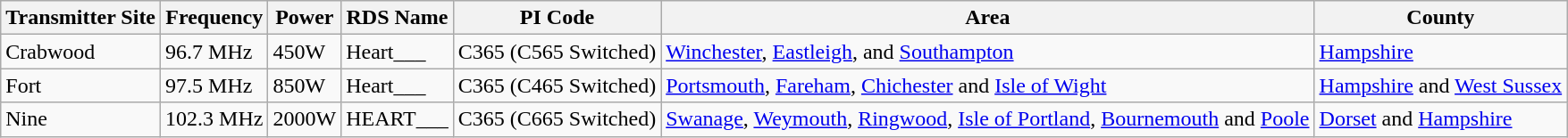<table class="wikitable">
<tr>
<th>Transmitter Site</th>
<th>Frequency</th>
<th>Power</th>
<th>RDS Name</th>
<th>PI Code</th>
<th>Area</th>
<th>County</th>
</tr>
<tr>
<td>Crabwood </td>
<td>96.7 MHz</td>
<td>450W</td>
<td>Heart___</td>
<td>C365 (C565 Switched)</td>
<td><a href='#'>Winchester</a>, <a href='#'>Eastleigh</a>, and <a href='#'>Southampton</a></td>
<td><a href='#'>Hampshire</a></td>
</tr>
<tr>
<td>Fort </td>
<td>97.5 MHz</td>
<td>850W</td>
<td>Heart___</td>
<td>C365 (C465 Switched)</td>
<td><a href='#'>Portsmouth</a>, <a href='#'>Fareham</a>, <a href='#'>Chichester</a> and <a href='#'>Isle of Wight</a></td>
<td><a href='#'>Hampshire</a> and <a href='#'>West Sussex</a></td>
</tr>
<tr>
<td>Nine </td>
<td>102.3 MHz</td>
<td>2000W</td>
<td>HEART___</td>
<td>C365 (C665 Switched)</td>
<td><a href='#'>Swanage</a>, <a href='#'>Weymouth</a>, <a href='#'>Ringwood</a>, <a href='#'>Isle of Portland</a>, <a href='#'>Bournemouth</a> and <a href='#'>Poole</a></td>
<td><a href='#'>Dorset</a> and <a href='#'>Hampshire</a></td>
</tr>
</table>
